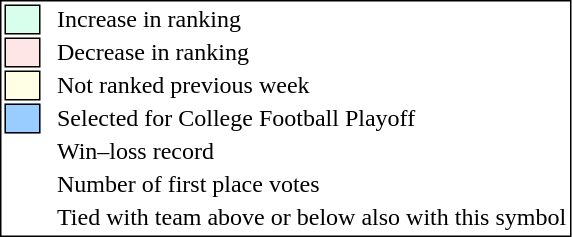<table style="border:1px solid black;">
<tr>
<td style="background:#D8FFEB; width:20px; border:1px solid black;"></td>
<td> </td>
<td>Increase in ranking</td>
</tr>
<tr>
<td style="background:#FFE6E6; width:20px; border:1px solid black;"></td>
<td> </td>
<td>Decrease in ranking</td>
</tr>
<tr>
<td style="background:#FFFFE6; width:20px; border:1px solid black;"></td>
<td> </td>
<td>Not ranked previous week</td>
</tr>
<tr>
<td style="background:#9cf; width:20px; border:1px solid black;"></td>
<td> </td>
<td>Selected for College Football Playoff</td>
</tr>
<tr>
<td></td>
<td> </td>
<td>Win–loss record</td>
</tr>
<tr>
<td></td>
<td> </td>
<td>Number of first place votes</td>
</tr>
<tr>
<td></td>
<td></td>
<td>Tied with team above or below also with this symbol</td>
</tr>
</table>
